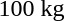<table>
<tr>
<td rowspan=2>100 kg<br></td>
<td rowspan=2></td>
<td rowspan=2></td>
<td></td>
</tr>
<tr>
<td></td>
</tr>
</table>
